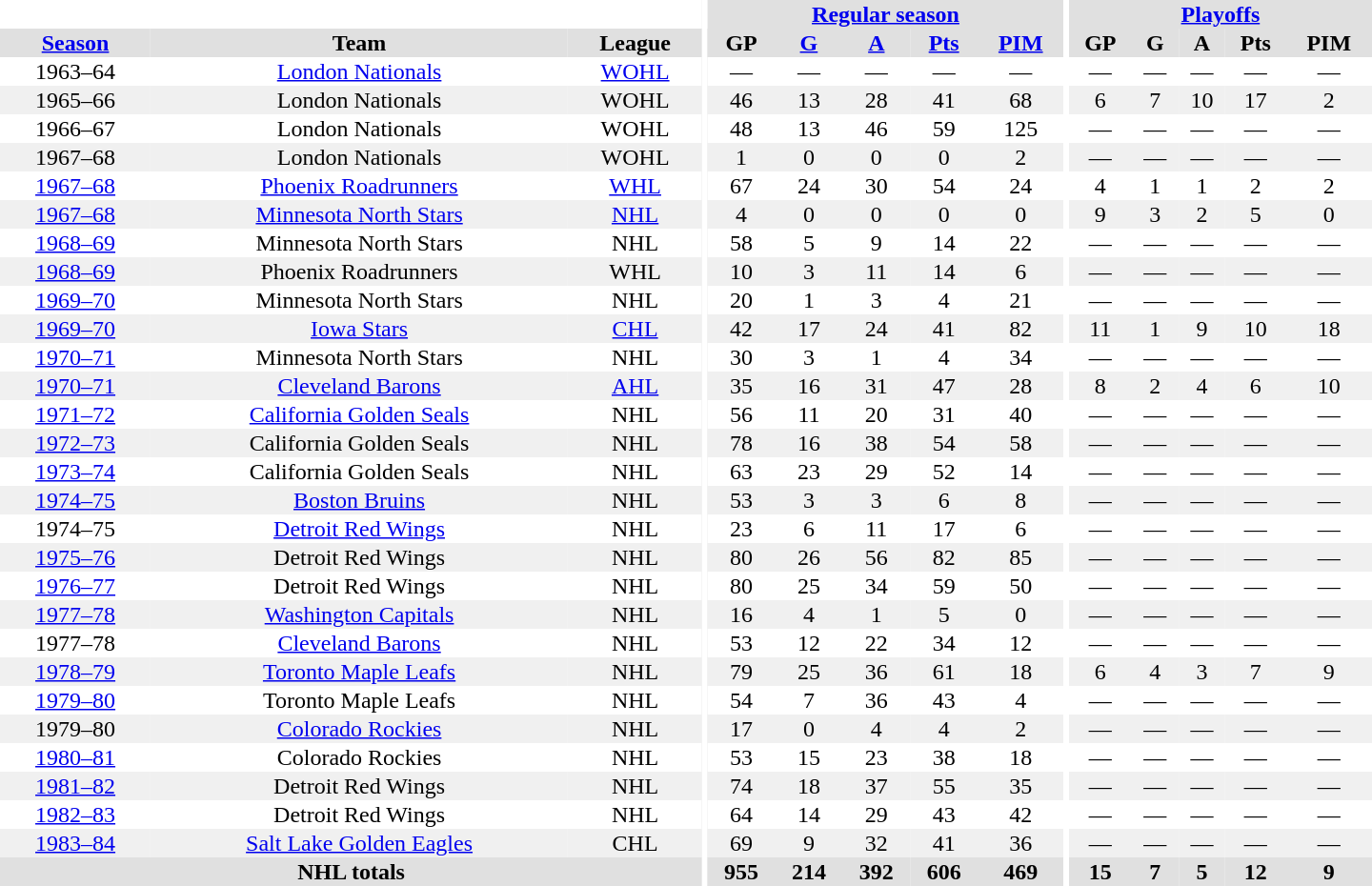<table border="0" cellpadding="1" cellspacing="0" style="text-align:center; width:60em">
<tr bgcolor="#e0e0e0">
<th colspan="3" bgcolor="#ffffff"></th>
<th rowspan="100" bgcolor="#ffffff"></th>
<th colspan="5"><a href='#'>Regular season</a></th>
<th rowspan="100" bgcolor="#ffffff"></th>
<th colspan="5"><a href='#'>Playoffs</a></th>
</tr>
<tr bgcolor="#e0e0e0">
<th><a href='#'>Season</a></th>
<th>Team</th>
<th>League</th>
<th>GP</th>
<th><a href='#'>G</a></th>
<th><a href='#'>A</a></th>
<th><a href='#'>Pts</a></th>
<th><a href='#'>PIM</a></th>
<th>GP</th>
<th>G</th>
<th>A</th>
<th>Pts</th>
<th>PIM</th>
</tr>
<tr>
<td>1963–64</td>
<td><a href='#'>London Nationals</a></td>
<td><a href='#'>WOHL</a></td>
<td>—</td>
<td>—</td>
<td>—</td>
<td>—</td>
<td>—</td>
<td>—</td>
<td>—</td>
<td>—</td>
<td>—</td>
<td>—</td>
</tr>
<tr bgcolor="#f0f0f0">
<td>1965–66</td>
<td>London Nationals</td>
<td>WOHL</td>
<td>46</td>
<td>13</td>
<td>28</td>
<td>41</td>
<td>68</td>
<td>6</td>
<td>7</td>
<td>10</td>
<td>17</td>
<td>2</td>
</tr>
<tr>
<td>1966–67</td>
<td>London Nationals</td>
<td>WOHL</td>
<td>48</td>
<td>13</td>
<td>46</td>
<td>59</td>
<td>125</td>
<td>—</td>
<td>—</td>
<td>—</td>
<td>—</td>
<td>—</td>
</tr>
<tr bgcolor="#f0f0f0">
<td>1967–68</td>
<td>London Nationals</td>
<td>WOHL</td>
<td>1</td>
<td>0</td>
<td>0</td>
<td>0</td>
<td>2</td>
<td>—</td>
<td>—</td>
<td>—</td>
<td>—</td>
<td>—</td>
</tr>
<tr>
<td><a href='#'>1967–68</a></td>
<td><a href='#'>Phoenix Roadrunners</a></td>
<td><a href='#'>WHL</a></td>
<td>67</td>
<td>24</td>
<td>30</td>
<td>54</td>
<td>24</td>
<td>4</td>
<td>1</td>
<td>1</td>
<td>2</td>
<td>2</td>
</tr>
<tr bgcolor="#f0f0f0">
<td><a href='#'>1967–68</a></td>
<td><a href='#'>Minnesota North Stars</a></td>
<td><a href='#'>NHL</a></td>
<td>4</td>
<td>0</td>
<td>0</td>
<td>0</td>
<td>0</td>
<td>9</td>
<td>3</td>
<td>2</td>
<td>5</td>
<td>0</td>
</tr>
<tr>
<td><a href='#'>1968–69</a></td>
<td>Minnesota North Stars</td>
<td>NHL</td>
<td>58</td>
<td>5</td>
<td>9</td>
<td>14</td>
<td>22</td>
<td>—</td>
<td>—</td>
<td>—</td>
<td>—</td>
<td>—</td>
</tr>
<tr bgcolor="#f0f0f0">
<td><a href='#'>1968–69</a></td>
<td>Phoenix Roadrunners</td>
<td>WHL</td>
<td>10</td>
<td>3</td>
<td>11</td>
<td>14</td>
<td>6</td>
<td>—</td>
<td>—</td>
<td>—</td>
<td>—</td>
<td>—</td>
</tr>
<tr>
<td><a href='#'>1969–70</a></td>
<td>Minnesota North Stars</td>
<td>NHL</td>
<td>20</td>
<td>1</td>
<td>3</td>
<td>4</td>
<td>21</td>
<td>—</td>
<td>—</td>
<td>—</td>
<td>—</td>
<td>—</td>
</tr>
<tr bgcolor="#f0f0f0">
<td><a href='#'>1969–70</a></td>
<td><a href='#'>Iowa Stars</a></td>
<td><a href='#'>CHL</a></td>
<td>42</td>
<td>17</td>
<td>24</td>
<td>41</td>
<td>82</td>
<td>11</td>
<td>1</td>
<td>9</td>
<td>10</td>
<td>18</td>
</tr>
<tr>
<td><a href='#'>1970–71</a></td>
<td>Minnesota North Stars</td>
<td>NHL</td>
<td>30</td>
<td>3</td>
<td>1</td>
<td>4</td>
<td>34</td>
<td>—</td>
<td>—</td>
<td>—</td>
<td>—</td>
<td>—</td>
</tr>
<tr bgcolor="#f0f0f0">
<td><a href='#'>1970–71</a></td>
<td><a href='#'>Cleveland Barons</a></td>
<td><a href='#'>AHL</a></td>
<td>35</td>
<td>16</td>
<td>31</td>
<td>47</td>
<td>28</td>
<td>8</td>
<td>2</td>
<td>4</td>
<td>6</td>
<td>10</td>
</tr>
<tr>
<td><a href='#'>1971–72</a></td>
<td><a href='#'>California Golden Seals</a></td>
<td>NHL</td>
<td>56</td>
<td>11</td>
<td>20</td>
<td>31</td>
<td>40</td>
<td>—</td>
<td>—</td>
<td>—</td>
<td>—</td>
<td>—</td>
</tr>
<tr bgcolor="#f0f0f0">
<td><a href='#'>1972–73</a></td>
<td>California Golden Seals</td>
<td>NHL</td>
<td>78</td>
<td>16</td>
<td>38</td>
<td>54</td>
<td>58</td>
<td>—</td>
<td>—</td>
<td>—</td>
<td>—</td>
<td>—</td>
</tr>
<tr>
<td><a href='#'>1973–74</a></td>
<td>California Golden Seals</td>
<td>NHL</td>
<td>63</td>
<td>23</td>
<td>29</td>
<td>52</td>
<td>14</td>
<td>—</td>
<td>—</td>
<td>—</td>
<td>—</td>
<td>—</td>
</tr>
<tr bgcolor="#f0f0f0">
<td><a href='#'>1974–75</a></td>
<td><a href='#'>Boston Bruins</a></td>
<td>NHL</td>
<td>53</td>
<td>3</td>
<td>3</td>
<td>6</td>
<td>8</td>
<td>—</td>
<td>—</td>
<td>—</td>
<td>—</td>
<td>—</td>
</tr>
<tr>
<td>1974–75</td>
<td><a href='#'>Detroit Red Wings</a></td>
<td>NHL</td>
<td>23</td>
<td>6</td>
<td>11</td>
<td>17</td>
<td>6</td>
<td>—</td>
<td>—</td>
<td>—</td>
<td>—</td>
<td>—</td>
</tr>
<tr bgcolor="#f0f0f0">
<td><a href='#'>1975–76</a></td>
<td>Detroit Red Wings</td>
<td>NHL</td>
<td>80</td>
<td>26</td>
<td>56</td>
<td>82</td>
<td>85</td>
<td>—</td>
<td>—</td>
<td>—</td>
<td>—</td>
<td>—</td>
</tr>
<tr>
<td><a href='#'>1976–77</a></td>
<td>Detroit Red Wings</td>
<td>NHL</td>
<td>80</td>
<td>25</td>
<td>34</td>
<td>59</td>
<td>50</td>
<td>—</td>
<td>—</td>
<td>—</td>
<td>—</td>
<td>—</td>
</tr>
<tr bgcolor="#f0f0f0">
<td><a href='#'>1977–78</a></td>
<td><a href='#'>Washington Capitals</a></td>
<td>NHL</td>
<td>16</td>
<td>4</td>
<td>1</td>
<td>5</td>
<td>0</td>
<td>—</td>
<td>—</td>
<td>—</td>
<td>—</td>
<td>—</td>
</tr>
<tr>
<td>1977–78</td>
<td><a href='#'>Cleveland Barons</a></td>
<td>NHL</td>
<td>53</td>
<td>12</td>
<td>22</td>
<td>34</td>
<td>12</td>
<td>—</td>
<td>—</td>
<td>—</td>
<td>—</td>
<td>—</td>
</tr>
<tr bgcolor="#f0f0f0">
<td><a href='#'>1978–79</a></td>
<td><a href='#'>Toronto Maple Leafs</a></td>
<td>NHL</td>
<td>79</td>
<td>25</td>
<td>36</td>
<td>61</td>
<td>18</td>
<td>6</td>
<td>4</td>
<td>3</td>
<td>7</td>
<td>9</td>
</tr>
<tr>
<td><a href='#'>1979–80</a></td>
<td>Toronto Maple Leafs</td>
<td>NHL</td>
<td>54</td>
<td>7</td>
<td>36</td>
<td>43</td>
<td>4</td>
<td>—</td>
<td>—</td>
<td>—</td>
<td>—</td>
<td>—</td>
</tr>
<tr bgcolor="#f0f0f0">
<td>1979–80</td>
<td><a href='#'>Colorado Rockies</a></td>
<td>NHL</td>
<td>17</td>
<td>0</td>
<td>4</td>
<td>4</td>
<td>2</td>
<td>—</td>
<td>—</td>
<td>—</td>
<td>—</td>
<td>—</td>
</tr>
<tr>
<td><a href='#'>1980–81</a></td>
<td>Colorado Rockies</td>
<td>NHL</td>
<td>53</td>
<td>15</td>
<td>23</td>
<td>38</td>
<td>18</td>
<td>—</td>
<td>—</td>
<td>—</td>
<td>—</td>
<td>—</td>
</tr>
<tr bgcolor="#f0f0f0">
<td><a href='#'>1981–82</a></td>
<td>Detroit Red Wings</td>
<td>NHL</td>
<td>74</td>
<td>18</td>
<td>37</td>
<td>55</td>
<td>35</td>
<td>—</td>
<td>—</td>
<td>—</td>
<td>—</td>
<td>—</td>
</tr>
<tr>
<td><a href='#'>1982–83</a></td>
<td>Detroit Red Wings</td>
<td>NHL</td>
<td>64</td>
<td>14</td>
<td>29</td>
<td>43</td>
<td>42</td>
<td>—</td>
<td>—</td>
<td>—</td>
<td>—</td>
<td>—</td>
</tr>
<tr bgcolor="#f0f0f0">
<td><a href='#'>1983–84</a></td>
<td><a href='#'>Salt Lake Golden Eagles</a></td>
<td>CHL</td>
<td>69</td>
<td>9</td>
<td>32</td>
<td>41</td>
<td>36</td>
<td>—</td>
<td>—</td>
<td>—</td>
<td>—</td>
<td>—</td>
</tr>
<tr bgcolor="#e0e0e0">
<th colspan="3">NHL totals</th>
<th>955</th>
<th>214</th>
<th>392</th>
<th>606</th>
<th>469</th>
<th>15</th>
<th>7</th>
<th>5</th>
<th>12</th>
<th>9</th>
</tr>
</table>
